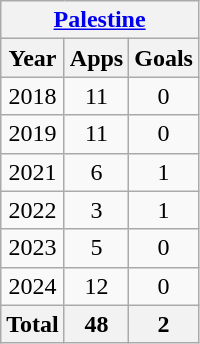<table class="wikitable" style="text-align:center">
<tr>
<th colspan=3><a href='#'>Palestine</a></th>
</tr>
<tr>
<th>Year</th>
<th>Apps</th>
<th>Goals</th>
</tr>
<tr>
<td>2018</td>
<td>11</td>
<td>0</td>
</tr>
<tr>
<td>2019</td>
<td>11</td>
<td>0</td>
</tr>
<tr>
<td>2021</td>
<td>6</td>
<td>1</td>
</tr>
<tr>
<td>2022</td>
<td>3</td>
<td>1</td>
</tr>
<tr>
<td>2023</td>
<td>5</td>
<td>0</td>
</tr>
<tr>
<td>2024</td>
<td>12</td>
<td>0</td>
</tr>
<tr>
<th>Total</th>
<th>48</th>
<th>2</th>
</tr>
</table>
